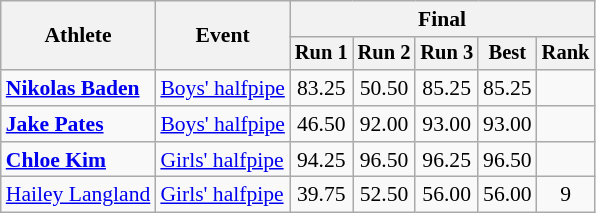<table class="wikitable" style="font-size:90%">
<tr>
<th rowspan=2>Athlete</th>
<th rowspan=2>Event</th>
<th colspan=5>Final</th>
</tr>
<tr style="font-size:95%">
<th>Run 1</th>
<th>Run 2</th>
<th>Run 3</th>
<th>Best</th>
<th>Rank</th>
</tr>
<tr align=center>
<td align=left><strong><a href='#'>Nikolas Baden</a></strong></td>
<td align=left><a href='#'>Boys' halfpipe</a></td>
<td>83.25</td>
<td>50.50</td>
<td>85.25</td>
<td>85.25</td>
<td></td>
</tr>
<tr align=center>
<td align=left><strong><a href='#'>Jake Pates</a></strong></td>
<td align=left><a href='#'>Boys' halfpipe</a></td>
<td>46.50</td>
<td>92.00</td>
<td>93.00</td>
<td>93.00</td>
<td></td>
</tr>
<tr align=center>
<td align=left><strong><a href='#'>Chloe Kim</a></strong></td>
<td align=left><a href='#'>Girls' halfpipe</a></td>
<td>94.25</td>
<td>96.50</td>
<td>96.25</td>
<td>96.50</td>
<td></td>
</tr>
<tr align=center>
<td align=left><a href='#'>Hailey Langland</a></td>
<td align=left><a href='#'>Girls' halfpipe</a></td>
<td>39.75</td>
<td>52.50</td>
<td>56.00</td>
<td>56.00</td>
<td>9</td>
</tr>
</table>
